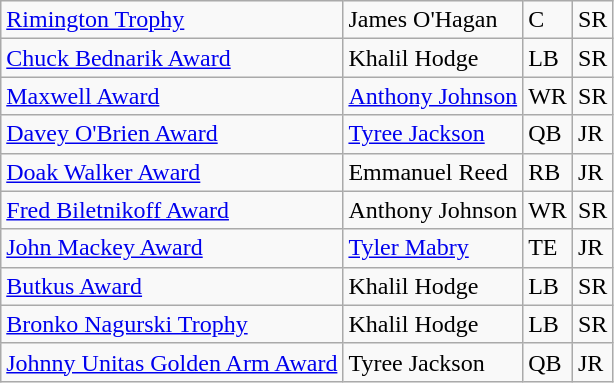<table class="wikitable">
<tr>
<td><a href='#'>Rimington Trophy</a></td>
<td>James O'Hagan</td>
<td>C</td>
<td>SR</td>
</tr>
<tr>
<td><a href='#'>Chuck Bednarik Award</a></td>
<td>Khalil Hodge</td>
<td>LB</td>
<td>SR</td>
</tr>
<tr>
<td><a href='#'>Maxwell Award</a></td>
<td><a href='#'>Anthony Johnson</a></td>
<td>WR</td>
<td>SR</td>
</tr>
<tr>
<td><a href='#'>Davey O'Brien Award</a></td>
<td><a href='#'>Tyree Jackson</a></td>
<td>QB</td>
<td>JR</td>
</tr>
<tr>
<td><a href='#'>Doak Walker Award</a></td>
<td>Emmanuel Reed</td>
<td>RB</td>
<td>JR</td>
</tr>
<tr>
<td><a href='#'>Fred Biletnikoff Award</a></td>
<td>Anthony Johnson</td>
<td>WR</td>
<td>SR</td>
</tr>
<tr>
<td><a href='#'>John Mackey Award</a></td>
<td><a href='#'>Tyler Mabry</a></td>
<td>TE</td>
<td>JR</td>
</tr>
<tr>
<td><a href='#'>Butkus Award</a></td>
<td>Khalil Hodge</td>
<td>LB</td>
<td>SR</td>
</tr>
<tr>
<td><a href='#'>Bronko Nagurski Trophy</a></td>
<td>Khalil Hodge</td>
<td>LB</td>
<td>SR</td>
</tr>
<tr>
<td><a href='#'>Johnny Unitas Golden Arm Award</a></td>
<td>Tyree Jackson</td>
<td>QB</td>
<td>JR</td>
</tr>
</table>
